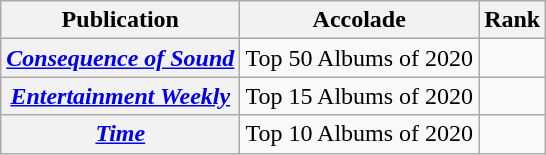<table class="wikitable sortable plainrowheaders">
<tr>
<th scope="col">Publication</th>
<th scope="col">Accolade</th>
<th scope="col">Rank</th>
</tr>
<tr>
<th scope="row"><em><a href='#'>Consequence of Sound</a></em></th>
<td>Top 50 Albums of 2020</td>
<td></td>
</tr>
<tr>
<th scope="row"><em><a href='#'>Entertainment Weekly</a></em></th>
<td>Top 15 Albums of 2020</td>
<td></td>
</tr>
<tr>
<th scope="row"><em><a href='#'>Time</a></em></th>
<td>Top 10 Albums of 2020</td>
<td></td>
</tr>
</table>
